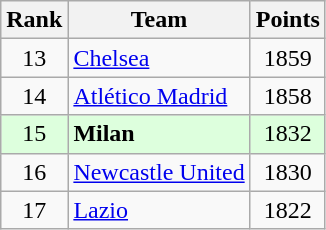<table class="wikitable" style="text-align: center;">
<tr>
<th>Rank</th>
<th>Team</th>
<th>Points</th>
</tr>
<tr>
<td>13</td>
<td align=left> <a href='#'>Chelsea</a></td>
<td>1859</td>
</tr>
<tr>
<td>14</td>
<td align=left> <a href='#'>Atlético Madrid</a></td>
<td>1858</td>
</tr>
<tr bgcolor="#ddffdd">
<td>15</td>
<td align=left> <strong>Milan</strong></td>
<td>1832</td>
</tr>
<tr>
<td>16</td>
<td align=left> <a href='#'>Newcastle United</a></td>
<td>1830</td>
</tr>
<tr>
<td>17</td>
<td align=left> <a href='#'>Lazio</a></td>
<td>1822</td>
</tr>
</table>
